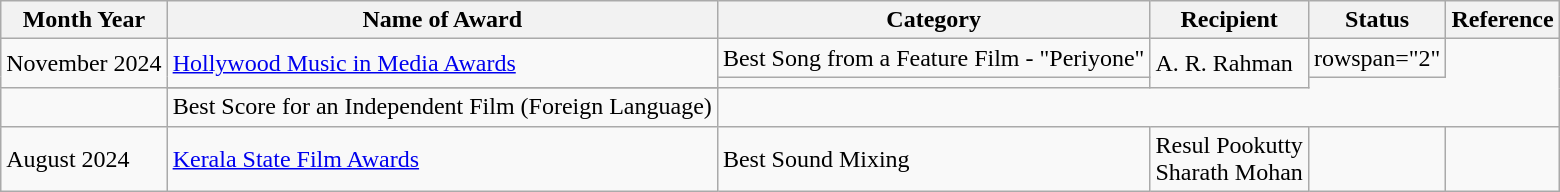<table class="wikitable">
<tr>
<th>Month Year</th>
<th>Name of Award</th>
<th>Category</th>
<th>Recipient</th>
<th>Status</th>
<th>Reference</th>
</tr>
<tr>
<td rowspan="2">November 2024</td>
<td rowspan="2"><a href='#'>Hollywood Music in Media Awards</a></td>
<td>Best Song from a Feature Film - "Periyone"</td>
<td rowspan="2">A. R. Rahman</td>
<td>rowspan="2" </td>
</tr>
<tr>
<td></td>
</tr>
<tr>
<td rowspan="2"></td>
</tr>
<tr>
<td>Best Score for an Independent Film (Foreign Language)</td>
</tr>
<tr>
<td>August 2024</td>
<td><a href='#'>Kerala State Film Awards</a></td>
<td>Best Sound Mixing</td>
<td>Resul Pookutty<br>Sharath Mohan</td>
<td></td>
<td></td>
</tr>
</table>
